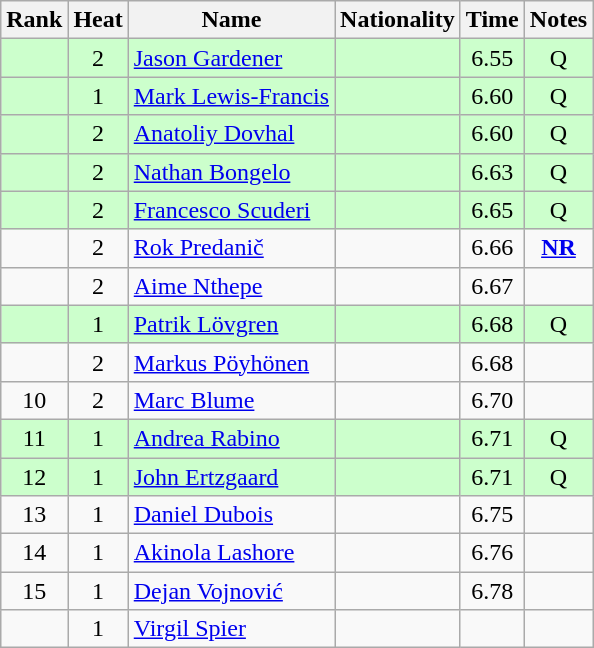<table class="wikitable sortable" style="text-align:center">
<tr>
<th>Rank</th>
<th>Heat</th>
<th>Name</th>
<th>Nationality</th>
<th>Time</th>
<th>Notes</th>
</tr>
<tr bgcolor=ccffcc>
<td></td>
<td>2</td>
<td align="left"><a href='#'>Jason Gardener</a></td>
<td align=left></td>
<td>6.55</td>
<td>Q</td>
</tr>
<tr bgcolor=ccffcc>
<td></td>
<td>1</td>
<td align="left"><a href='#'>Mark Lewis-Francis</a></td>
<td align=left></td>
<td>6.60</td>
<td>Q</td>
</tr>
<tr bgcolor=ccffcc>
<td></td>
<td>2</td>
<td align="left"><a href='#'>Anatoliy Dovhal</a></td>
<td align=left></td>
<td>6.60</td>
<td>Q</td>
</tr>
<tr bgcolor=ccffcc>
<td></td>
<td>2</td>
<td align="left"><a href='#'>Nathan Bongelo</a></td>
<td align=left></td>
<td>6.63</td>
<td>Q</td>
</tr>
<tr bgcolor=ccffcc>
<td></td>
<td>2</td>
<td align="left"><a href='#'>Francesco Scuderi</a></td>
<td align=left></td>
<td>6.65</td>
<td>Q</td>
</tr>
<tr>
<td></td>
<td>2</td>
<td align="left"><a href='#'>Rok Predanič</a></td>
<td align=left></td>
<td>6.66</td>
<td><strong><a href='#'>NR</a></strong></td>
</tr>
<tr>
<td></td>
<td>2</td>
<td align="left"><a href='#'>Aime Nthepe</a></td>
<td align=left></td>
<td>6.67</td>
<td></td>
</tr>
<tr bgcolor=ccffcc>
<td></td>
<td>1</td>
<td align="left"><a href='#'>Patrik Lövgren</a></td>
<td align=left></td>
<td>6.68</td>
<td>Q</td>
</tr>
<tr>
<td></td>
<td>2</td>
<td align="left"><a href='#'>Markus Pöyhönen</a></td>
<td align=left></td>
<td>6.68</td>
<td></td>
</tr>
<tr>
<td>10</td>
<td>2</td>
<td align="left"><a href='#'>Marc Blume</a></td>
<td align=left></td>
<td>6.70</td>
<td></td>
</tr>
<tr bgcolor=ccffcc>
<td>11</td>
<td>1</td>
<td align="left"><a href='#'>Andrea Rabino</a></td>
<td align=left></td>
<td>6.71</td>
<td>Q</td>
</tr>
<tr bgcolor=ccffcc>
<td>12</td>
<td>1</td>
<td align="left"><a href='#'>John Ertzgaard</a></td>
<td align=left></td>
<td>6.71</td>
<td>Q</td>
</tr>
<tr>
<td>13</td>
<td>1</td>
<td align="left"><a href='#'>Daniel Dubois</a></td>
<td align=left></td>
<td>6.75</td>
<td></td>
</tr>
<tr>
<td>14</td>
<td>1</td>
<td align="left"><a href='#'>Akinola Lashore</a></td>
<td align=left></td>
<td>6.76</td>
<td></td>
</tr>
<tr>
<td>15</td>
<td>1</td>
<td align="left"><a href='#'>Dejan Vojnović</a></td>
<td align=left></td>
<td>6.78</td>
<td></td>
</tr>
<tr>
<td></td>
<td>1</td>
<td align="left"><a href='#'>Virgil Spier</a></td>
<td align=left></td>
<td></td>
<td></td>
</tr>
</table>
